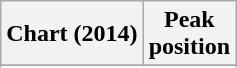<table class="wikitable sortable">
<tr>
<th>Chart (2014)</th>
<th>Peak<br>position</th>
</tr>
<tr>
</tr>
<tr>
</tr>
<tr>
</tr>
<tr>
</tr>
<tr>
</tr>
</table>
